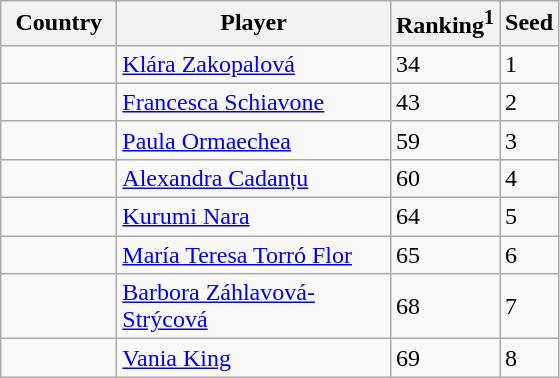<table class="sortable wikitable">
<tr>
<th width="70">Country</th>
<th width="175">Player</th>
<th>Ranking<sup>1</sup></th>
<th>Seed</th>
</tr>
<tr>
<td></td>
<td><a href='#'>Klára Zakopalová</a></td>
<td>34</td>
<td>1</td>
</tr>
<tr>
<td></td>
<td><a href='#'>Francesca Schiavone</a></td>
<td>43</td>
<td>2</td>
</tr>
<tr>
<td></td>
<td><a href='#'>Paula Ormaechea</a></td>
<td>59</td>
<td>3</td>
</tr>
<tr>
<td></td>
<td><a href='#'>Alexandra Cadanțu</a></td>
<td>60</td>
<td>4</td>
</tr>
<tr>
<td></td>
<td><a href='#'>Kurumi Nara</a></td>
<td>64</td>
<td>5</td>
</tr>
<tr>
<td></td>
<td><a href='#'>María Teresa Torró Flor</a></td>
<td>65</td>
<td>6</td>
</tr>
<tr>
<td></td>
<td><a href='#'>Barbora Záhlavová-Strýcová</a></td>
<td>68</td>
<td>7</td>
</tr>
<tr>
<td></td>
<td><a href='#'>Vania King</a></td>
<td>69</td>
<td>8</td>
</tr>
</table>
